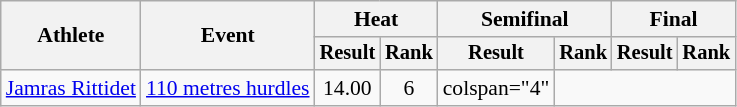<table class="wikitable" style="font-size:90%">
<tr>
<th rowspan="2">Athlete</th>
<th rowspan="2">Event</th>
<th colspan="2">Heat</th>
<th colspan="2">Semifinal</th>
<th colspan="2">Final</th>
</tr>
<tr style="font-size:95%">
<th>Result</th>
<th>Rank</th>
<th>Result</th>
<th>Rank</th>
<th>Result</th>
<th>Rank</th>
</tr>
<tr style=text-align:center>
<td style=text-align:left><a href='#'>Jamras Rittidet</a></td>
<td style=text-align:left><a href='#'>110 metres hurdles</a></td>
<td>14.00</td>
<td>6</td>
<td>colspan="4" </td>
</tr>
</table>
